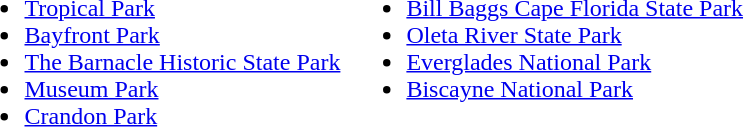<table>
<tr>
<td valign=top><br><ul><li><a href='#'>Tropical Park</a></li><li><a href='#'>Bayfront Park</a></li><li><a href='#'>The Barnacle Historic State Park</a></li><li><a href='#'>Museum Park</a></li><li><a href='#'>Crandon Park</a></li></ul></td>
<td valign=top><br><ul><li><a href='#'>Bill Baggs Cape Florida State Park</a></li><li><a href='#'>Oleta River State Park</a></li><li><a href='#'>Everglades National Park</a></li><li><a href='#'>Biscayne National Park</a></li></ul></td>
</tr>
</table>
